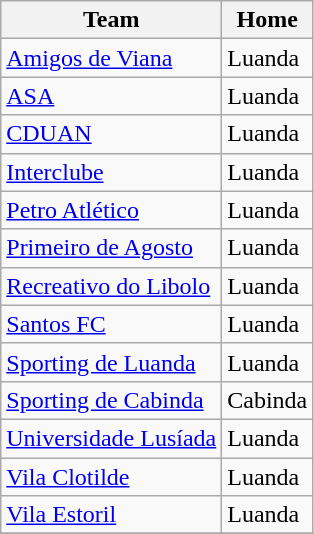<table class="wikitable">
<tr>
<th>Team</th>
<th>Home</th>
</tr>
<tr>
<td><a href='#'>Amigos de Viana</a></td>
<td>Luanda</td>
</tr>
<tr>
<td><a href='#'>ASA</a></td>
<td>Luanda</td>
</tr>
<tr>
<td><a href='#'>CDUAN</a></td>
<td>Luanda</td>
</tr>
<tr>
<td><a href='#'>Interclube</a></td>
<td>Luanda</td>
</tr>
<tr>
<td><a href='#'>Petro Atlético</a></td>
<td>Luanda</td>
</tr>
<tr>
<td><a href='#'>Primeiro de Agosto</a></td>
<td>Luanda</td>
</tr>
<tr>
<td><a href='#'>Recreativo do Libolo</a></td>
<td>Luanda</td>
</tr>
<tr>
<td><a href='#'>Santos FC</a></td>
<td>Luanda</td>
</tr>
<tr>
<td><a href='#'>Sporting de Luanda</a></td>
<td>Luanda</td>
</tr>
<tr>
<td><a href='#'>Sporting de Cabinda</a></td>
<td>Cabinda</td>
</tr>
<tr>
<td><a href='#'>Universidade Lusíada</a></td>
<td>Luanda</td>
</tr>
<tr>
<td><a href='#'>Vila Clotilde</a></td>
<td>Luanda</td>
</tr>
<tr>
<td><a href='#'>Vila Estoril</a></td>
<td>Luanda</td>
</tr>
<tr>
</tr>
</table>
